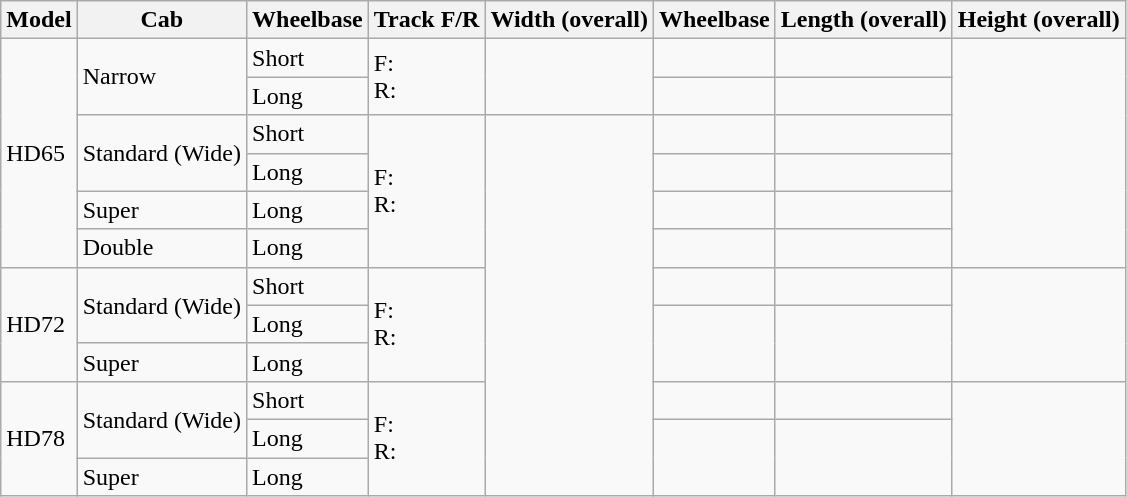<table class="wikitable sortable">
<tr>
<th>Model</th>
<th>Cab</th>
<th>Wheelbase</th>
<th>Track F/R</th>
<th>Width (overall)</th>
<th>Wheelbase</th>
<th>Length (overall)</th>
<th>Height (overall)</th>
</tr>
<tr>
<td rowspan="6">HD65</td>
<td rowspan="2">Narrow</td>
<td>Short</td>
<td rowspan="2">F:<br>R:</td>
<td rowspan="2"></td>
<td></td>
<td></td>
<td rowspan="6"></td>
</tr>
<tr>
<td>Long</td>
<td></td>
<td></td>
</tr>
<tr>
<td rowspan="2">Standard (Wide)</td>
<td>Short</td>
<td rowspan="4">F:<br>R:</td>
<td rowspan="10"></td>
<td></td>
<td></td>
</tr>
<tr>
<td>Long</td>
<td></td>
<td></td>
</tr>
<tr>
<td>Super</td>
<td>Long</td>
<td></td>
<td></td>
</tr>
<tr>
<td>Double</td>
<td>Long</td>
<td></td>
<td></td>
</tr>
<tr>
<td rowspan="3">HD72</td>
<td rowspan="2">Standard (Wide)</td>
<td>Short</td>
<td rowspan="3">F:<br>R:</td>
<td></td>
<td></td>
<td rowspan="3"></td>
</tr>
<tr>
<td>Long</td>
<td rowspan="2"></td>
<td rowspan="2"></td>
</tr>
<tr>
<td>Super</td>
<td>Long</td>
</tr>
<tr>
<td rowspan="3">HD78</td>
<td rowspan="2">Standard (Wide)</td>
<td>Short</td>
<td rowspan="3">F:<br>R:</td>
<td></td>
<td></td>
<td rowspan="3"></td>
</tr>
<tr>
<td>Long</td>
<td rowspan="2"></td>
<td rowspan="2"></td>
</tr>
<tr>
<td>Super</td>
<td>Long</td>
</tr>
</table>
